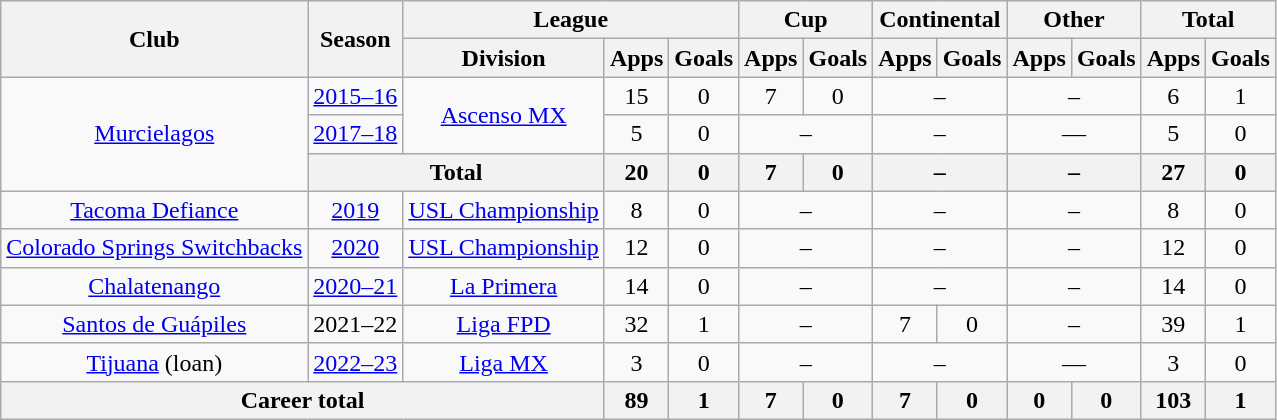<table class="wikitable" style="text-align: center">
<tr>
<th rowspan="2">Club</th>
<th rowspan="2">Season</th>
<th colspan="3">League</th>
<th colspan="2">Cup</th>
<th colspan="2">Continental</th>
<th colspan="2">Other</th>
<th colspan="2">Total</th>
</tr>
<tr>
<th>Division</th>
<th>Apps</th>
<th>Goals</th>
<th>Apps</th>
<th>Goals</th>
<th>Apps</th>
<th>Goals</th>
<th>Apps</th>
<th>Goals</th>
<th>Apps</th>
<th>Goals</th>
</tr>
<tr>
<td rowspan="3"><a href='#'>Murcielagos</a></td>
<td><a href='#'>2015–16</a></td>
<td rowspan="2"><a href='#'>Ascenso MX</a></td>
<td>15</td>
<td>0</td>
<td>7</td>
<td>0</td>
<td colspan="2">–</td>
<td colspan="2">–</td>
<td>6</td>
<td>1</td>
</tr>
<tr>
<td><a href='#'>2017–18</a></td>
<td>5</td>
<td>0</td>
<td colspan="2">–</td>
<td colspan="2">–</td>
<td colspan="2">—</td>
<td>5</td>
<td>0</td>
</tr>
<tr>
<th colspan="2">Total</th>
<th>20</th>
<th>0</th>
<th>7</th>
<th>0</th>
<th colspan="2">–</th>
<th colspan="2">–</th>
<th>27</th>
<th>0</th>
</tr>
<tr>
<td><a href='#'>Tacoma Defiance</a></td>
<td><a href='#'>2019</a></td>
<td><a href='#'>USL Championship</a></td>
<td>8</td>
<td>0</td>
<td colspan="2">–</td>
<td colspan="2">–</td>
<td colspan="2">–</td>
<td>8</td>
<td>0</td>
</tr>
<tr>
<td><a href='#'>Colorado Springs Switchbacks</a></td>
<td><a href='#'>2020</a></td>
<td><a href='#'>USL Championship</a></td>
<td>12</td>
<td>0</td>
<td colspan="2">–</td>
<td colspan="2">–</td>
<td colspan="2">–</td>
<td>12</td>
<td>0</td>
</tr>
<tr>
<td><a href='#'>Chalatenango</a></td>
<td><a href='#'>2020–21</a></td>
<td><a href='#'>La Primera</a></td>
<td>14</td>
<td>0</td>
<td colspan="2">–</td>
<td colspan="2">–</td>
<td colspan="2">–</td>
<td>14</td>
<td>0</td>
</tr>
<tr>
<td><a href='#'>Santos de Guápiles</a></td>
<td>2021–22</td>
<td><a href='#'>Liga FPD</a></td>
<td>32</td>
<td>1</td>
<td colspan="2">–</td>
<td>7</td>
<td>0</td>
<td colspan="2">–</td>
<td>39</td>
<td>1</td>
</tr>
<tr>
<td><a href='#'>Tijuana</a> (loan)</td>
<td><a href='#'>2022–23</a></td>
<td><a href='#'>Liga MX</a></td>
<td>3</td>
<td>0</td>
<td colspan="2">–</td>
<td colspan="2">–</td>
<td colspan="2">—</td>
<td>3</td>
<td>0</td>
</tr>
<tr>
<th colspan="3">Career total</th>
<th>89</th>
<th>1</th>
<th>7</th>
<th>0</th>
<th>7</th>
<th>0</th>
<th>0</th>
<th>0</th>
<th>103</th>
<th>1</th>
</tr>
</table>
